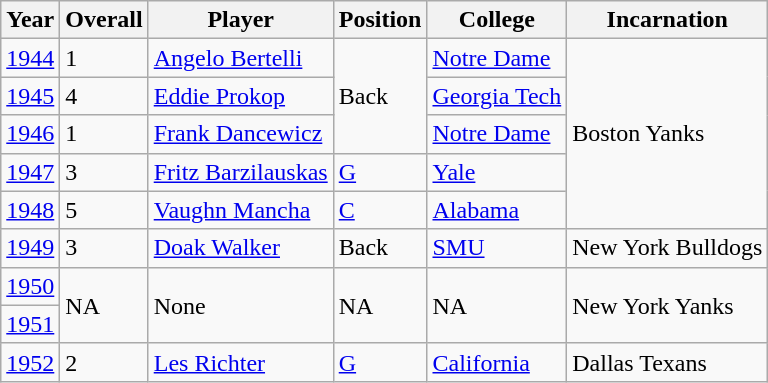<table class="wikitable">
<tr>
<th>Year</th>
<th>Overall</th>
<th>Player</th>
<th>Position</th>
<th>College</th>
<th>Incarnation</th>
</tr>
<tr>
<td><a href='#'>1944</a></td>
<td>1</td>
<td><a href='#'>Angelo Bertelli</a></td>
<td rowspan="3">Back</td>
<td><a href='#'>Notre Dame</a></td>
<td rowspan="5">Boston Yanks</td>
</tr>
<tr>
<td><a href='#'>1945</a></td>
<td>4</td>
<td><a href='#'>Eddie Prokop</a></td>
<td><a href='#'>Georgia Tech</a></td>
</tr>
<tr>
<td><a href='#'>1946</a></td>
<td>1</td>
<td><a href='#'>Frank Dancewicz</a></td>
<td><a href='#'>Notre Dame</a></td>
</tr>
<tr>
<td><a href='#'>1947</a></td>
<td>3</td>
<td><a href='#'>Fritz Barzilauskas</a></td>
<td><a href='#'>G</a></td>
<td><a href='#'>Yale</a></td>
</tr>
<tr>
<td><a href='#'>1948</a></td>
<td>5</td>
<td><a href='#'>Vaughn Mancha</a></td>
<td><a href='#'>C</a></td>
<td><a href='#'>Alabama</a></td>
</tr>
<tr>
<td><a href='#'>1949</a></td>
<td>3</td>
<td><a href='#'>Doak Walker</a></td>
<td>Back</td>
<td><a href='#'>SMU</a></td>
<td>New York Bulldogs</td>
</tr>
<tr>
<td><a href='#'>1950</a></td>
<td rowspan="2">NA</td>
<td rowspan="2">None</td>
<td rowspan="2">NA</td>
<td rowspan="2">NA</td>
<td rowspan="2">New York Yanks</td>
</tr>
<tr>
<td><a href='#'>1951</a></td>
</tr>
<tr>
<td><a href='#'>1952</a></td>
<td>2</td>
<td><a href='#'>Les Richter</a></td>
<td><a href='#'>G</a></td>
<td><a href='#'>California</a></td>
<td>Dallas Texans</td>
</tr>
</table>
